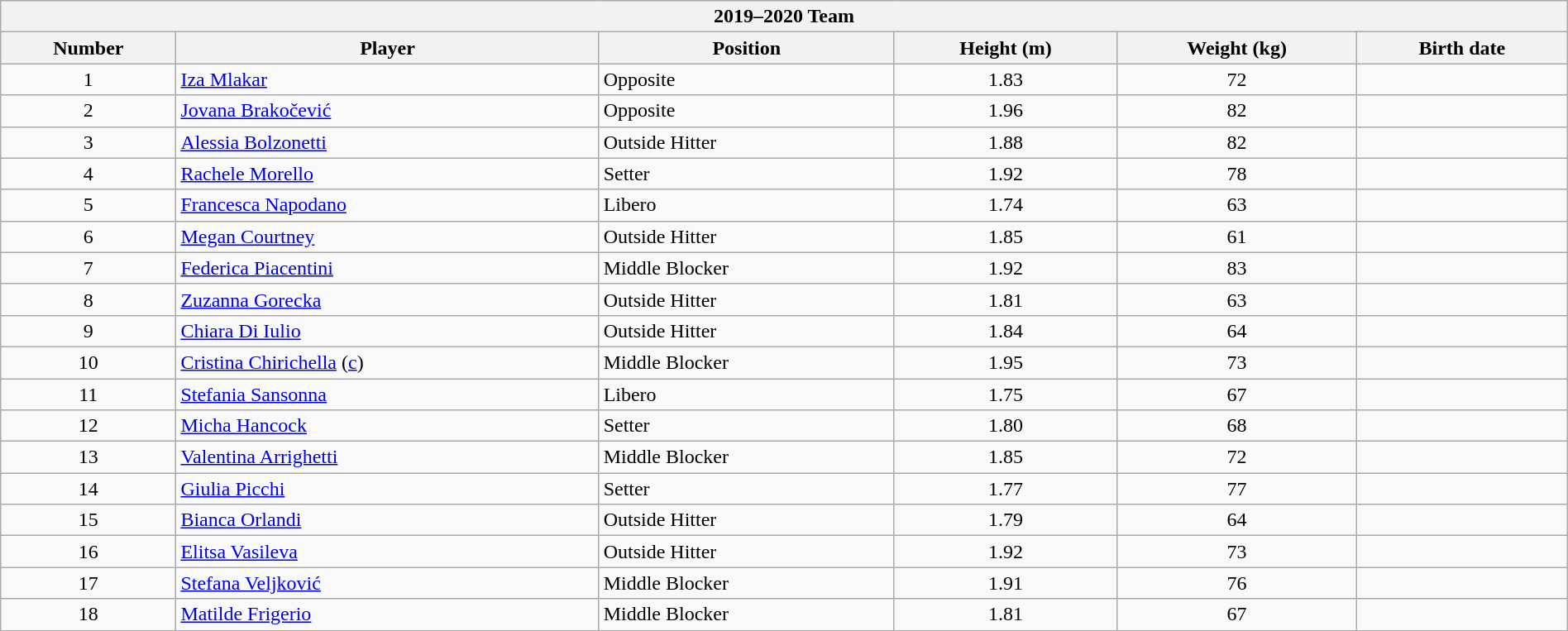<table class="wikitable collapsible collapsed" style="width:100%;">
<tr>
<th colspan=6><strong>2019–2020 Team</strong></th>
</tr>
<tr>
<th>Number</th>
<th>Player</th>
<th>Position</th>
<th>Height (m)</th>
<th>Weight (kg)</th>
<th>Birth date</th>
</tr>
<tr>
<td align=center>1</td>
<td> <a href='#'>Iza Mlakar</a></td>
<td>Opposite</td>
<td align=center>1.83</td>
<td align=center>72</td>
<td></td>
</tr>
<tr>
<td align=center>2</td>
<td> <a href='#'>Jovana Brakočević</a></td>
<td>Opposite</td>
<td align=center>1.96</td>
<td align=center>82</td>
<td></td>
</tr>
<tr>
<td align=center>3</td>
<td> <a href='#'>Alessia Bolzonetti</a></td>
<td>Outside Hitter</td>
<td align=center>1.88</td>
<td align=center>82</td>
<td></td>
</tr>
<tr>
<td align=center>4</td>
<td> <a href='#'>Rachele Morello</a></td>
<td>Setter</td>
<td align=center>1.92</td>
<td align=center>78</td>
<td></td>
</tr>
<tr>
<td align=center>5</td>
<td> <a href='#'>Francesca Napodano</a></td>
<td>Libero</td>
<td align=center>1.74</td>
<td align=center>63</td>
<td></td>
</tr>
<tr>
<td align=center>6</td>
<td> <a href='#'>Megan Courtney</a></td>
<td>Outside Hitter</td>
<td align=center>1.85</td>
<td align=center>61</td>
<td></td>
</tr>
<tr>
<td align=center>7</td>
<td> <a href='#'>Federica Piacentini</a></td>
<td>Middle Blocker</td>
<td align=center>1.92</td>
<td align=center>83</td>
<td></td>
</tr>
<tr>
<td align=center>8</td>
<td> <a href='#'>Zuzanna Gorecka</a></td>
<td>Outside Hitter</td>
<td align=center>1.81</td>
<td align=center>63</td>
<td></td>
</tr>
<tr>
<td align=center>9</td>
<td> <a href='#'>Chiara Di Iulio</a></td>
<td>Outside Hitter</td>
<td align=center>1.84</td>
<td align=center>64</td>
<td></td>
</tr>
<tr>
<td align=center>10</td>
<td> <a href='#'>Cristina Chirichella</a> (<a href='#'>c</a>)</td>
<td>Middle Blocker</td>
<td align=center>1.95</td>
<td align=center>73</td>
<td></td>
</tr>
<tr>
<td align=center>11</td>
<td> <a href='#'>Stefania Sansonna</a></td>
<td>Libero</td>
<td align=center>1.75</td>
<td align=center>67</td>
<td></td>
</tr>
<tr>
<td align=center>12</td>
<td> <a href='#'>Micha Hancock</a></td>
<td>Setter</td>
<td align=center>1.80</td>
<td align=center>68</td>
<td></td>
</tr>
<tr>
<td align=center>13</td>
<td> <a href='#'>Valentina Arrighetti</a></td>
<td>Middle Blocker</td>
<td align=center>1.85</td>
<td align=center>72</td>
<td></td>
</tr>
<tr>
<td align=center>14</td>
<td> <a href='#'>Giulia Picchi</a></td>
<td>Setter</td>
<td align=center>1.77</td>
<td align=center>77</td>
<td></td>
</tr>
<tr>
<td align=center>15</td>
<td> <a href='#'>Bianca Orlandi</a></td>
<td>Outside Hitter</td>
<td align=center>1.79</td>
<td align=center>64</td>
<td></td>
</tr>
<tr>
<td align=center>16</td>
<td> <a href='#'>Elitsa Vasileva</a></td>
<td>Outside Hitter</td>
<td align=center>1.92</td>
<td align=center>73</td>
<td></td>
</tr>
<tr>
<td align=center>17</td>
<td> <a href='#'>Stefana Veljković</a></td>
<td>Middle Blocker</td>
<td align=center>1.91</td>
<td align=center>76</td>
<td></td>
</tr>
<tr>
<td align=center>18</td>
<td> <a href='#'>Matilde Frigerio</a></td>
<td>Middle Blocker</td>
<td align=center>1.81</td>
<td align=center>67</td>
<td></td>
</tr>
</table>
